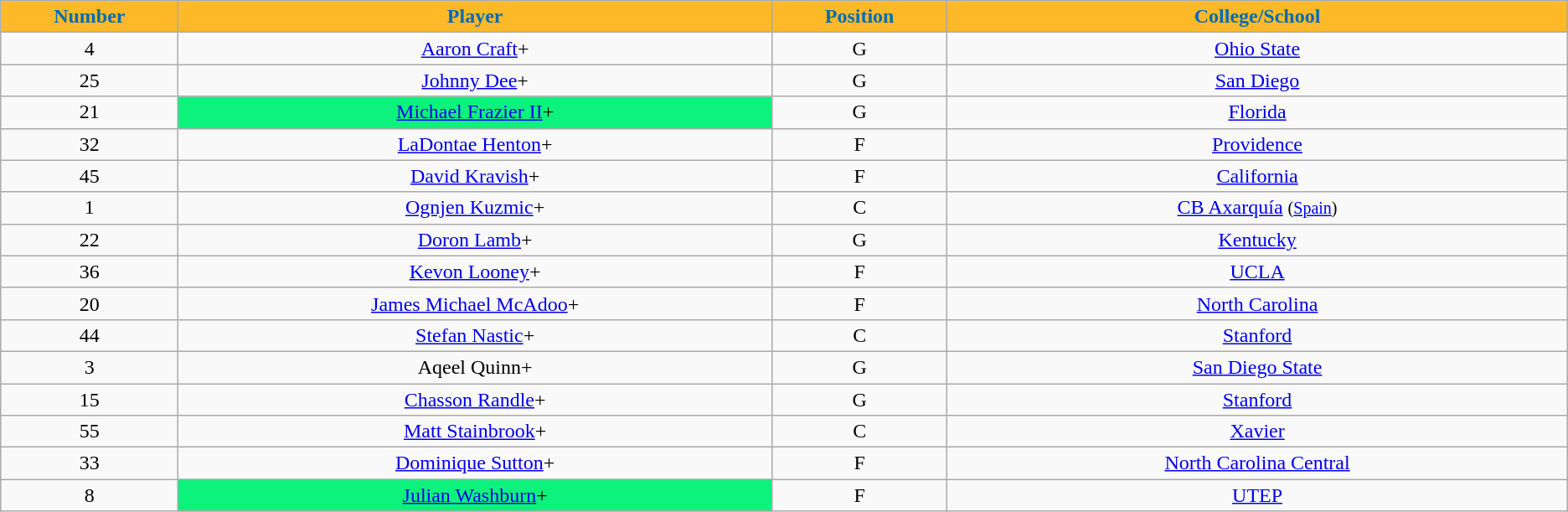<table class="wikitable sortable sortable">
<tr>
<th style="background:#FDB927; color:#006BB6" width="1%">Number</th>
<th style="background:#FDB927; color:#006BB6" width="5%">Player</th>
<th style="background:#FDB927; color:#006BB6" width="1%">Position</th>
<th style="background:#FDB927; color:#006BB6" width="5%">College/School</th>
</tr>
<tr style="text-align: center">
<td>4</td>
<td><a href='#'>Aaron Craft</a>+</td>
<td>G</td>
<td><a href='#'>Ohio State</a></td>
</tr>
<tr style="text-align: center">
<td>25</td>
<td><a href='#'>Johnny Dee</a>+</td>
<td>G</td>
<td><a href='#'>San Diego</a></td>
</tr>
<tr style="text-align: center">
<td>21</td>
<td bgcolor="#0CF27D"><a href='#'>Michael Frazier II</a>+</td>
<td>G</td>
<td><a href='#'>Florida</a></td>
</tr>
<tr style="text-align: center">
<td>32</td>
<td><a href='#'>LaDontae Henton</a>+</td>
<td>F</td>
<td><a href='#'>Providence</a></td>
</tr>
<tr style="text-align: center">
<td>45</td>
<td><a href='#'>David Kravish</a>+</td>
<td>F</td>
<td><a href='#'>California</a></td>
</tr>
<tr style="text-align: center">
<td>1</td>
<td><a href='#'>Ognjen Kuzmic</a>+</td>
<td>C</td>
<td><a href='#'>CB Axarquía</a> <small>(<a href='#'>Spain</a>)</small></td>
</tr>
<tr style="text-align: center">
<td>22</td>
<td><a href='#'>Doron Lamb</a>+</td>
<td>G</td>
<td><a href='#'>Kentucky</a></td>
</tr>
<tr style="text-align: center">
<td>36</td>
<td><a href='#'>Kevon Looney</a>+</td>
<td>F</td>
<td><a href='#'>UCLA</a></td>
</tr>
<tr style="text-align: center">
<td>20</td>
<td><a href='#'>James Michael McAdoo</a>+</td>
<td>F</td>
<td><a href='#'>North Carolina</a></td>
</tr>
<tr style="text-align: center">
<td>44</td>
<td><a href='#'>Stefan Nastic</a>+</td>
<td>C</td>
<td><a href='#'>Stanford</a></td>
</tr>
<tr style="text-align: center">
<td>3</td>
<td>Aqeel Quinn+</td>
<td>G</td>
<td><a href='#'>San Diego State</a></td>
</tr>
<tr style="text-align: center">
<td>15</td>
<td><a href='#'>Chasson Randle</a>+</td>
<td>G</td>
<td><a href='#'>Stanford</a></td>
</tr>
<tr style="text-align: center">
<td>55</td>
<td><a href='#'>Matt Stainbrook</a>+</td>
<td>C</td>
<td><a href='#'>Xavier</a></td>
</tr>
<tr style="text-align: center">
<td>33</td>
<td><a href='#'>Dominique Sutton</a>+</td>
<td>F</td>
<td><a href='#'>North Carolina Central</a></td>
</tr>
<tr style="text-align: center">
<td>8</td>
<td bgcolor="#0CF27D"><a href='#'>Julian Washburn</a>+</td>
<td>F</td>
<td><a href='#'>UTEP</a></td>
</tr>
</table>
